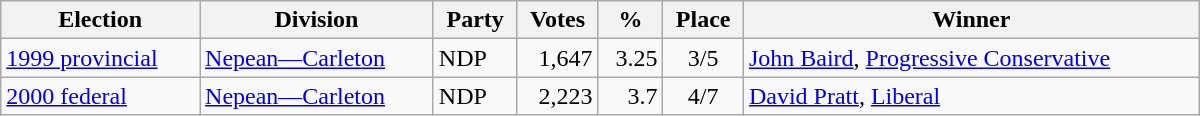<table class="wikitable" width="800">
<tr>
<th align="left">Election</th>
<th align="left">Division</th>
<th align="left">Party</th>
<th align="right">Votes</th>
<th align="right">%</th>
<th align="center">Place</th>
<th align="center">Winner</th>
</tr>
<tr>
<td align="left"><a href='#'>1999 provincial</a></td>
<td align="left"><a href='#'>Nepean—Carleton</a></td>
<td align="left">NDP</td>
<td align="right">1,647</td>
<td align="right">3.25</td>
<td align="center">3/5</td>
<td align="left"><a href='#'>John Baird</a>, <a href='#'>Progressive Conservative</a></td>
</tr>
<tr>
<td align="left"><a href='#'>2000 federal</a></td>
<td align="left"><a href='#'>Nepean—Carleton</a></td>
<td align="left">NDP</td>
<td align="right">2,223</td>
<td align="right">3.7</td>
<td align="center">4/7</td>
<td align="left"><a href='#'>David Pratt</a>, <a href='#'>Liberal</a></td>
</tr>
</table>
